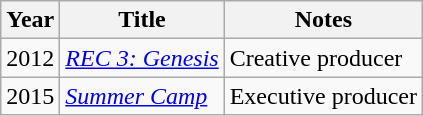<table class="wikitable sortable">
<tr>
<th>Year</th>
<th>Title</th>
<th>Notes</th>
</tr>
<tr>
<td>2012</td>
<td><em><a href='#'>REC 3: Genesis</a></em></td>
<td>Creative producer</td>
</tr>
<tr>
<td>2015</td>
<td><em><a href='#'>Summer Camp</a></em></td>
<td>Executive producer</td>
</tr>
</table>
